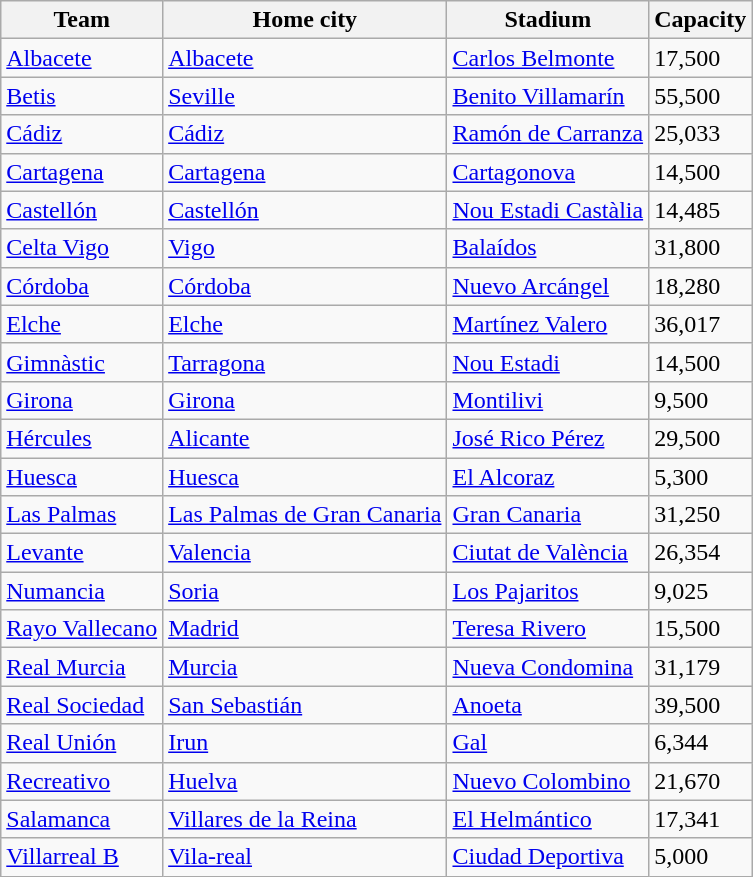<table class="wikitable sortable">
<tr>
<th>Team</th>
<th>Home city</th>
<th>Stadium</th>
<th>Capacity</th>
</tr>
<tr>
<td><a href='#'>Albacete</a></td>
<td><a href='#'>Albacete</a></td>
<td><a href='#'>Carlos Belmonte</a></td>
<td>17,500</td>
</tr>
<tr>
<td><a href='#'>Betis</a></td>
<td><a href='#'>Seville</a></td>
<td><a href='#'>Benito Villamarín</a></td>
<td>55,500</td>
</tr>
<tr>
<td><a href='#'>Cádiz</a></td>
<td><a href='#'>Cádiz</a></td>
<td><a href='#'>Ramón de Carranza</a></td>
<td>25,033</td>
</tr>
<tr>
<td><a href='#'>Cartagena</a></td>
<td><a href='#'>Cartagena</a></td>
<td><a href='#'>Cartagonova</a></td>
<td>14,500</td>
</tr>
<tr>
<td><a href='#'>Castellón</a></td>
<td><a href='#'>Castellón</a></td>
<td><a href='#'>Nou Estadi Castàlia</a></td>
<td>14,485</td>
</tr>
<tr>
<td><a href='#'>Celta Vigo</a></td>
<td><a href='#'>Vigo</a></td>
<td><a href='#'>Balaídos</a></td>
<td>31,800</td>
</tr>
<tr>
<td><a href='#'>Córdoba</a></td>
<td><a href='#'>Córdoba</a></td>
<td><a href='#'>Nuevo Arcángel</a></td>
<td>18,280</td>
</tr>
<tr>
<td><a href='#'>Elche</a></td>
<td><a href='#'>Elche</a></td>
<td><a href='#'>Martínez Valero</a></td>
<td>36,017</td>
</tr>
<tr>
<td><a href='#'>Gimnàstic</a></td>
<td><a href='#'>Tarragona</a></td>
<td><a href='#'>Nou Estadi</a></td>
<td>14,500</td>
</tr>
<tr>
<td><a href='#'>Girona</a></td>
<td><a href='#'>Girona</a></td>
<td><a href='#'>Montilivi</a></td>
<td>9,500</td>
</tr>
<tr>
<td><a href='#'>Hércules</a></td>
<td><a href='#'>Alicante</a></td>
<td><a href='#'>José Rico Pérez</a></td>
<td>29,500</td>
</tr>
<tr>
<td><a href='#'>Huesca</a></td>
<td><a href='#'>Huesca</a></td>
<td><a href='#'>El Alcoraz</a></td>
<td>5,300</td>
</tr>
<tr>
<td><a href='#'>Las Palmas</a></td>
<td><a href='#'>Las Palmas de Gran Canaria</a></td>
<td><a href='#'>Gran Canaria</a></td>
<td>31,250</td>
</tr>
<tr>
<td><a href='#'>Levante</a></td>
<td><a href='#'>Valencia</a></td>
<td><a href='#'>Ciutat de València</a></td>
<td>26,354</td>
</tr>
<tr>
<td><a href='#'>Numancia</a></td>
<td><a href='#'>Soria</a></td>
<td><a href='#'>Los Pajaritos</a></td>
<td>9,025</td>
</tr>
<tr>
<td><a href='#'>Rayo Vallecano</a></td>
<td><a href='#'>Madrid</a></td>
<td><a href='#'>Teresa Rivero</a></td>
<td>15,500</td>
</tr>
<tr>
<td><a href='#'>Real Murcia</a></td>
<td><a href='#'>Murcia</a></td>
<td><a href='#'>Nueva Condomina</a></td>
<td>31,179</td>
</tr>
<tr>
<td><a href='#'>Real Sociedad</a></td>
<td><a href='#'>San Sebastián</a></td>
<td><a href='#'>Anoeta</a></td>
<td>39,500</td>
</tr>
<tr>
<td><a href='#'>Real Unión</a></td>
<td><a href='#'>Irun</a></td>
<td><a href='#'>Gal</a></td>
<td>6,344</td>
</tr>
<tr>
<td><a href='#'>Recreativo</a></td>
<td><a href='#'>Huelva</a></td>
<td><a href='#'>Nuevo Colombino</a></td>
<td>21,670</td>
</tr>
<tr>
<td><a href='#'>Salamanca</a></td>
<td><a href='#'>Villares de la Reina</a></td>
<td><a href='#'>El Helmántico</a></td>
<td>17,341</td>
</tr>
<tr>
<td><a href='#'>Villarreal B</a></td>
<td><a href='#'>Vila-real</a></td>
<td><a href='#'>Ciudad Deportiva</a></td>
<td>5,000</td>
</tr>
</table>
